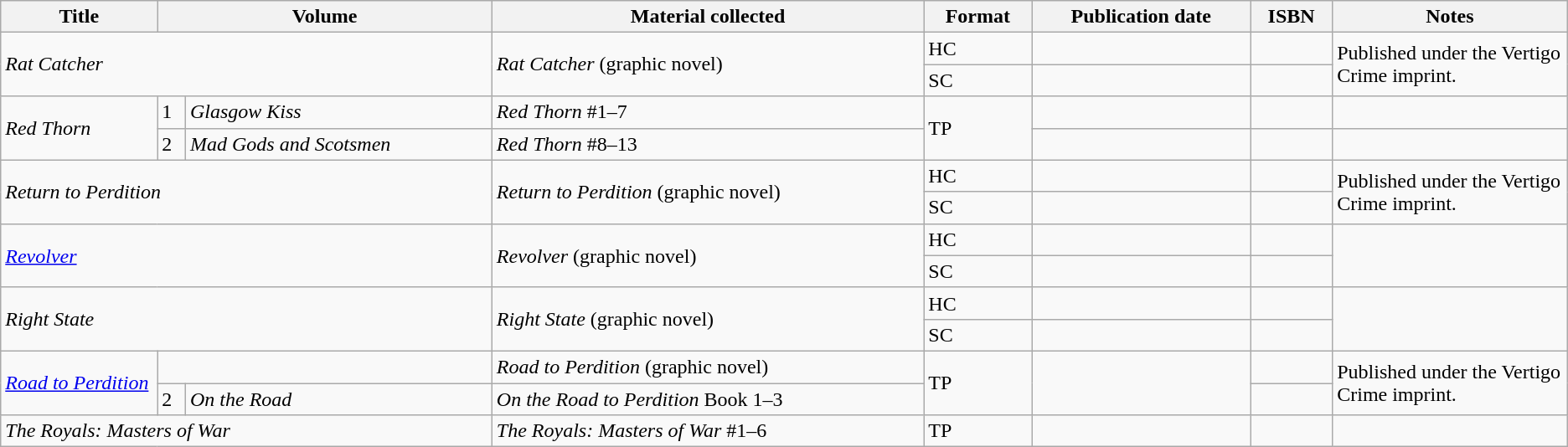<table class="wikitable">
<tr>
<th width="10%">Title</th>
<th colspan="2">Volume</th>
<th>Material collected</th>
<th>Format</th>
<th>Publication date</th>
<th>ISBN</th>
<th width="15%">Notes</th>
</tr>
<tr>
<td colspan="3" rowspan="2"><em>Rat Catcher</em></td>
<td rowspan="2"><em>Rat Catcher</em> (graphic novel)</td>
<td>HC</td>
<td></td>
<td></td>
<td rowspan="2">Published under the Vertigo Crime imprint.</td>
</tr>
<tr>
<td>SC</td>
<td></td>
<td></td>
</tr>
<tr>
<td rowspan="2"><em>Red Thorn</em></td>
<td>1</td>
<td><em>Glasgow Kiss</em></td>
<td><em>Red Thorn</em> #1–7</td>
<td rowspan="2">TP</td>
<td></td>
<td></td>
<td></td>
</tr>
<tr>
<td>2</td>
<td><em>Mad Gods and Scotsmen</em></td>
<td><em>Red Thorn</em> #8–13</td>
<td></td>
<td></td>
<td></td>
</tr>
<tr>
<td colspan="3" rowspan="2"><em>Return to Perdition</em></td>
<td rowspan="2"><em>Return to Perdition</em> (graphic novel)</td>
<td>HC</td>
<td></td>
<td></td>
<td rowspan="2">Published under the Vertigo Crime imprint.</td>
</tr>
<tr>
<td>SC</td>
<td></td>
<td></td>
</tr>
<tr>
<td colspan="3" rowspan="2"><em><a href='#'>Revolver</a></em></td>
<td rowspan="2"><em>Revolver</em> (graphic novel)</td>
<td>HC</td>
<td></td>
<td></td>
<td rowspan="2"></td>
</tr>
<tr>
<td>SC</td>
<td></td>
<td></td>
</tr>
<tr>
<td colspan="3" rowspan="2"><em>Right State</em></td>
<td rowspan="2"><em>Right State</em> (graphic novel)</td>
<td>HC</td>
<td></td>
<td></td>
<td rowspan="2"></td>
</tr>
<tr>
<td>SC</td>
<td></td>
<td></td>
</tr>
<tr>
<td rowspan="2"><em><a href='#'>Road to Perdition</a></em></td>
<td colspan="2"></td>
<td><em>Road to Perdition</em> (graphic novel)</td>
<td rowspan="2">TP</td>
<td rowspan="2"></td>
<td></td>
<td rowspan="2">Published under the Vertigo Crime imprint.</td>
</tr>
<tr>
<td>2</td>
<td><em>On the Road</em></td>
<td><em>On the Road to Perdition</em> Book 1–3</td>
<td></td>
</tr>
<tr>
<td colspan="3"><em>The Royals: Masters of War</em></td>
<td><em>The Royals: Masters of War</em> #1–6</td>
<td>TP</td>
<td></td>
<td></td>
<td></td>
</tr>
</table>
